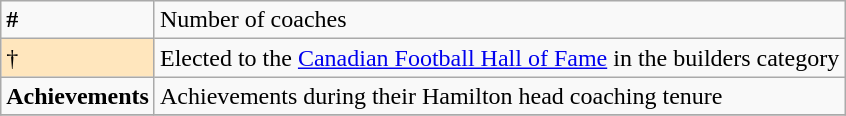<table class="wikitable">
<tr>
<td><strong>#</strong> </td>
<td>Number of coaches</td>
</tr>
<tr>
<td style="background-color:#FFE6BD">† </td>
<td>Elected to the <a href='#'>Canadian Football Hall of Fame</a> in the builders category</td>
</tr>
<tr>
<td><strong>Achievements</strong></td>
<td>Achievements during their Hamilton head coaching tenure</td>
</tr>
<tr>
</tr>
</table>
